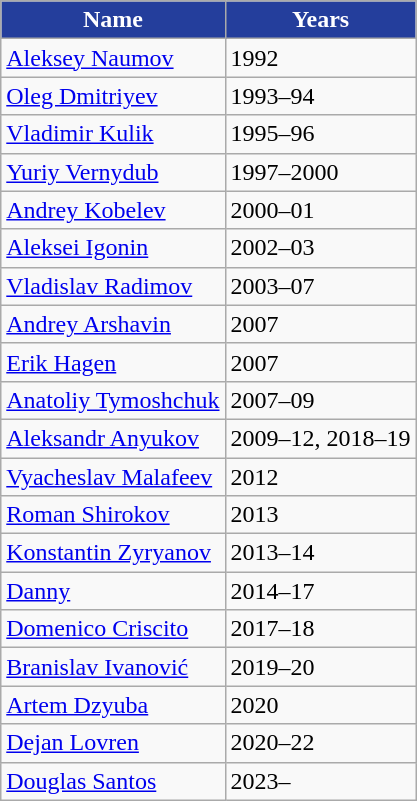<table class="wikitable">
<tr>
<th style="color:#fff; background:#243e9c;">Name</th>
<th style="color:#fff; background:#243e9c;">Years</th>
</tr>
<tr>
<td> <a href='#'>Aleksey Naumov</a></td>
<td>1992</td>
</tr>
<tr>
<td> <a href='#'>Oleg Dmitriyev</a></td>
<td>1993–94</td>
</tr>
<tr>
<td> <a href='#'>Vladimir Kulik</a></td>
<td>1995–96</td>
</tr>
<tr>
<td> <a href='#'>Yuriy Vernydub</a></td>
<td>1997–2000</td>
</tr>
<tr>
<td> <a href='#'>Andrey Kobelev</a></td>
<td>2000–01</td>
</tr>
<tr>
<td> <a href='#'>Aleksei Igonin</a></td>
<td>2002–03</td>
</tr>
<tr>
<td> <a href='#'>Vladislav Radimov</a></td>
<td>2003–07</td>
</tr>
<tr>
<td> <a href='#'>Andrey Arshavin</a></td>
<td>2007</td>
</tr>
<tr>
<td> <a href='#'>Erik Hagen</a></td>
<td>2007</td>
</tr>
<tr>
<td> <a href='#'>Anatoliy Tymoshchuk</a></td>
<td>2007–09</td>
</tr>
<tr>
<td> <a href='#'>Aleksandr Anyukov</a></td>
<td>2009–12, 2018–19</td>
</tr>
<tr>
<td> <a href='#'>Vyacheslav Malafeev</a></td>
<td>2012</td>
</tr>
<tr>
<td> <a href='#'>Roman Shirokov</a></td>
<td>2013</td>
</tr>
<tr>
<td> <a href='#'>Konstantin Zyryanov</a></td>
<td>2013–14</td>
</tr>
<tr>
<td> <a href='#'>Danny</a></td>
<td>2014–17</td>
</tr>
<tr>
<td> <a href='#'>Domenico Criscito</a></td>
<td>2017–18</td>
</tr>
<tr>
<td> <a href='#'>Branislav Ivanović</a></td>
<td>2019–20</td>
</tr>
<tr>
<td> <a href='#'>Artem Dzyuba</a></td>
<td>2020</td>
</tr>
<tr>
<td> <a href='#'>Dejan Lovren</a></td>
<td>2020–22</td>
</tr>
<tr>
<td> <a href='#'>Douglas Santos</a></td>
<td>2023–</td>
</tr>
</table>
